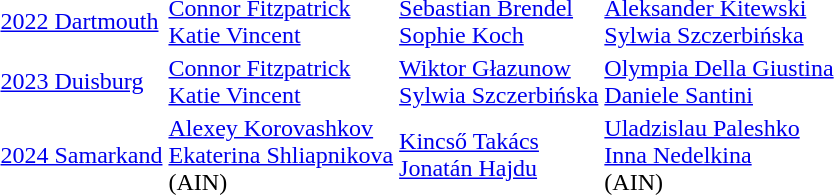<table>
<tr>
<td><a href='#'>2022 Dartmouth</a></td>
<td><a href='#'>Connor Fitzpatrick</a><br><a href='#'>Katie Vincent</a><br></td>
<td><a href='#'>Sebastian Brendel</a><br><a href='#'>Sophie Koch</a><br></td>
<td><a href='#'>Aleksander Kitewski</a><br><a href='#'>Sylwia Szczerbińska</a><br></td>
</tr>
<tr>
<td><a href='#'>2023 Duisburg</a></td>
<td><a href='#'>Connor Fitzpatrick</a><br><a href='#'>Katie Vincent</a><br></td>
<td><a href='#'>Wiktor Głazunow</a><br><a href='#'>Sylwia Szczerbińska</a><br></td>
<td><a href='#'>Olympia Della Giustina</a><br><a href='#'>Daniele Santini</a><br></td>
</tr>
<tr>
<td><a href='#'>2024 Samarkand</a></td>
<td><a href='#'>Alexey Korovashkov</a><br><a href='#'>Ekaterina Shliapnikova</a><br>(AIN)</td>
<td><a href='#'>Kincső Takács</a><br><a href='#'>Jonatán Hajdu</a><br></td>
<td><a href='#'>Uladzislau Paleshko</a><br><a href='#'>Inna Nedelkina</a><br>(AIN)</td>
</tr>
</table>
